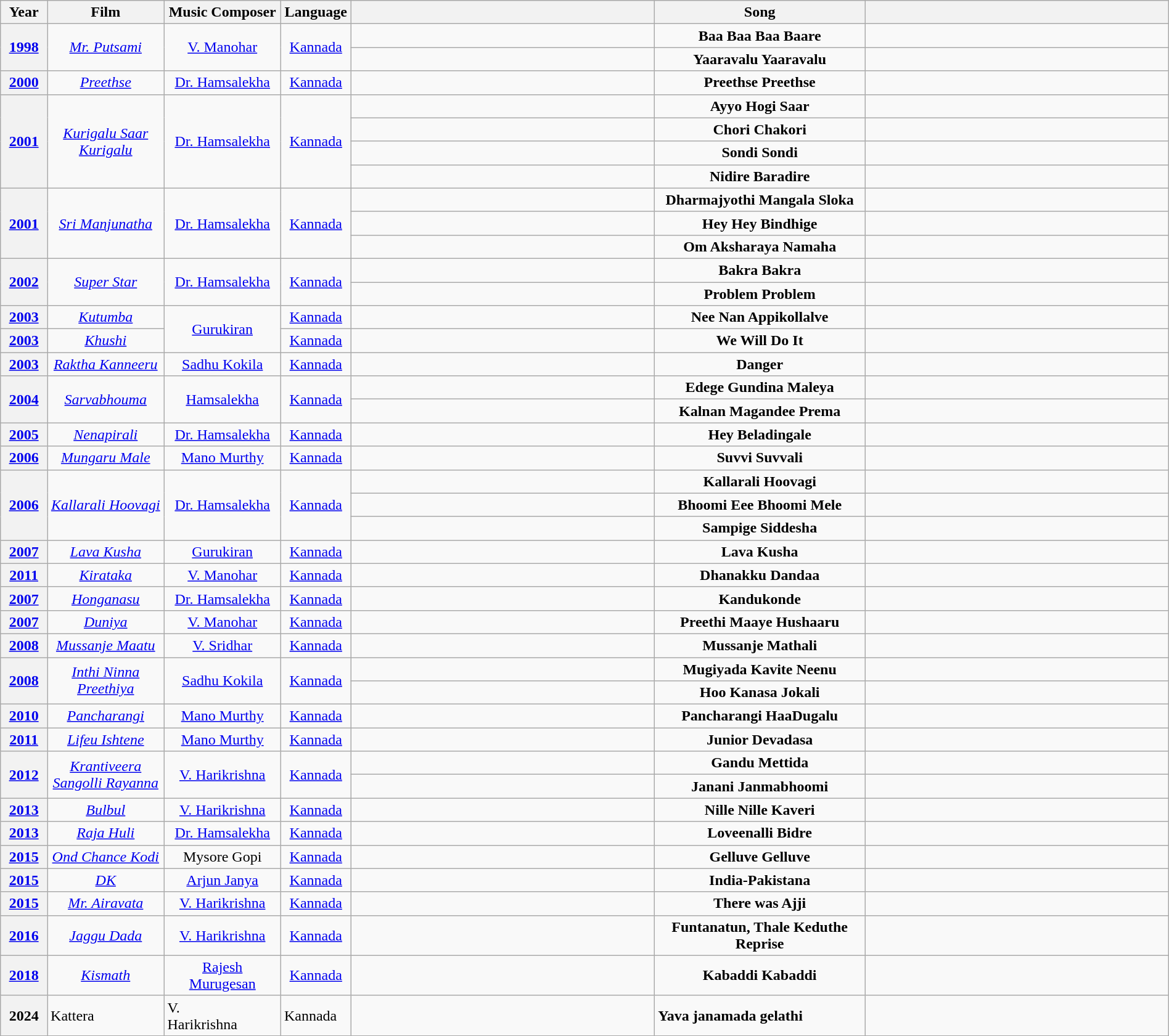<table class="wikitable plainrowheaders sortable" style="margin-right: 0;">
<tr>
<th scope="col" style="width:4%;">Year</th>
<th scope="col" style="width:10%;">Film</th>
<th scope="col" style="width:10%;">Music Composer</th>
<th scope="col" style="width:6%;">Language</th>
<th></th>
<th scope="col" style="width:18%;">Song</th>
<th></th>
</tr>
<tr>
<th scope="row" style="text-align: center;" rowspan=2><a href='#'>1998</a></th>
<td style="text-align: center;" rowspan=2><em><a href='#'>Mr. Putsami</a></em></td>
<td style="text-align: center;" rowspan=2><a href='#'>V. Manohar</a></td>
<td style="text-align: center;" rowspan=2><a href='#'>Kannada</a></td>
<td></td>
<td style="text-align: center;"><strong>Baa Baa Baa Baare</strong></td>
<td></td>
</tr>
<tr>
<td></td>
<td style="text-align: center;"><strong>Yaaravalu Yaaravalu</strong></td>
<td></td>
</tr>
<tr>
<th scope="row" style="text-align: center;"><a href='#'>2000</a></th>
<td style="text-align: center;"><em><a href='#'>Preethse</a></em></td>
<td style="text-align: center;"><a href='#'>Dr. Hamsalekha</a></td>
<td style="text-align: center;"><a href='#'>Kannada</a></td>
<td></td>
<td style="text-align: center;"><strong>Preethse Preethse</strong></td>
<td></td>
</tr>
<tr>
<th scope="row" style="text-align: center;" rowspan=4><a href='#'>2001</a></th>
<td style="text-align: center;" rowspan=4><em><a href='#'>Kurigalu Saar Kurigalu</a></em></td>
<td style="text-align: center;" rowspan=4><a href='#'>Dr. Hamsalekha</a></td>
<td style="text-align: center;" rowspan=4><a href='#'>Kannada</a></td>
<td></td>
<td style="text-align: center;"><strong>Ayyo Hogi Saar</strong></td>
<td></td>
</tr>
<tr>
<td></td>
<td style="text-align: center;"><strong>Chori Chakori</strong></td>
<td></td>
</tr>
<tr>
<td></td>
<td style="text-align: center;"><strong>Sondi Sondi</strong></td>
<td></td>
</tr>
<tr>
<td></td>
<td style="text-align: center;"><strong>Nidire Baradire</strong></td>
<td></td>
</tr>
<tr>
<th scope="row" style="text-align: center;" rowspan=3><a href='#'>2001</a></th>
<td style="text-align: center;" rowspan=3><em><a href='#'>Sri Manjunatha</a></em></td>
<td style="text-align: center;" rowspan=3><a href='#'>Dr. Hamsalekha</a></td>
<td style="text-align: center;" rowspan=3><a href='#'>Kannada</a></td>
<td></td>
<td style="text-align: center;"><strong>Dharmajyothi Mangala Sloka</strong></td>
<td></td>
</tr>
<tr>
<td></td>
<td style="text-align: center;"><strong>Hey Hey Bindhige</strong></td>
<td></td>
</tr>
<tr>
<td></td>
<td style="text-align: center;"><strong>Om Aksharaya Namaha</strong></td>
<td></td>
</tr>
<tr>
<th scope="row" style="text-align: center;" rowspan=2><a href='#'>2002</a></th>
<td style="text-align: center;" rowspan=2><em><a href='#'>Super Star</a></em></td>
<td style="text-align: center;" rowspan=2><a href='#'>Dr. Hamsalekha</a></td>
<td style="text-align: center;" rowspan=2><a href='#'>Kannada</a></td>
<td></td>
<td style="text-align: center;"><strong>Bakra Bakra</strong></td>
<td></td>
</tr>
<tr>
<td></td>
<td style="text-align: center;"><strong>Problem Problem</strong></td>
<td></td>
</tr>
<tr>
<th scope="row" style="text-align: center;"><a href='#'>2003</a></th>
<td style="text-align: center;"><em><a href='#'>Kutumba</a></em></td>
<td style="text-align: center;" rowspan="2"><a href='#'>Gurukiran</a></td>
<td style="text-align: center;"><a href='#'>Kannada</a></td>
<td></td>
<td style="text-align: center;"><strong>Nee Nan Appikollalve</strong></td>
<td></td>
</tr>
<tr>
<th scope="row" style="text-align: center;"><a href='#'>2003</a></th>
<td style="text-align: center;"><em><a href='#'>Khushi</a></em></td>
<td style="text-align: center;"><a href='#'>Kannada</a></td>
<td></td>
<td style="text-align: center;"><strong>We Will Do It</strong></td>
<td></td>
</tr>
<tr>
<th scope="row" style="text-align: center;"><a href='#'>2003</a></th>
<td style="text-align: center;"><em><a href='#'>Raktha Kanneeru</a></em></td>
<td style="text-align: center;"><a href='#'>Sadhu Kokila</a></td>
<td style="text-align: center;"><a href='#'>Kannada</a></td>
<td></td>
<td style="text-align: center;"><strong>Danger</strong></td>
<td></td>
</tr>
<tr>
<th scope="row" style="text-align: center;" rowspan="2"><a href='#'>2004</a></th>
<td style="text-align: center;" rowspan="2"><em><a href='#'>Sarvabhouma</a></em></td>
<td style="text-align: center;" rowspan="2"><a href='#'>Hamsalekha</a></td>
<td style="text-align: center;" rowspan="2"><a href='#'>Kannada</a></td>
<td></td>
<td style="text-align: center;"><strong>Edege Gundina Maleya</strong></td>
<td></td>
</tr>
<tr>
<td></td>
<td style="text-align: center;"><strong>Kalnan Magandee Prema</strong></td>
<td></td>
</tr>
<tr>
<th scope="row" style="text-align: center;"><a href='#'>2005</a></th>
<td style="text-align: center;"><em><a href='#'>Nenapirali</a></em></td>
<td style="text-align: center;"><a href='#'>Dr. Hamsalekha</a></td>
<td style="text-align: center;"><a href='#'>Kannada</a></td>
<td></td>
<td style="text-align: center;"><strong>Hey Beladingale</strong></td>
<td></td>
</tr>
<tr>
<th scope="row" style="text-align: center;"><a href='#'>2006</a></th>
<td style="text-align: center;"><em><a href='#'>Mungaru Male</a></em></td>
<td style="text-align: center;"><a href='#'>Mano Murthy</a></td>
<td style="text-align: center;"><a href='#'>Kannada</a></td>
<td></td>
<td style="text-align: center;"><strong>Suvvi Suvvali</strong></td>
<td></td>
</tr>
<tr>
<th scope="row" style="text-align: center;" rowspan=3><a href='#'>2006</a></th>
<td style="text-align: center;" rowspan=3><em><a href='#'>Kallarali Hoovagi</a></em></td>
<td style="text-align: center;" rowspan=3><a href='#'>Dr. Hamsalekha</a></td>
<td style="text-align: center;" rowspan=3><a href='#'>Kannada</a></td>
<td></td>
<td style="text-align: center;"><strong>Kallarali Hoovagi</strong></td>
<td></td>
</tr>
<tr>
<td></td>
<td style="text-align: center;"><strong>Bhoomi Eee Bhoomi Mele</strong></td>
<td></td>
</tr>
<tr>
<td></td>
<td style="text-align: center;"><strong>Sampige Siddesha</strong></td>
<td></td>
</tr>
<tr>
<th scope="row" style="text-align: center;"><a href='#'>2007</a></th>
<td style="text-align: center;"><em><a href='#'>Lava Kusha</a></em></td>
<td style="text-align: center;"><a href='#'>Gurukiran</a></td>
<td style="text-align: center;"><a href='#'>Kannada</a></td>
<td></td>
<td style="text-align: center;"><strong>Lava Kusha</strong></td>
<td></td>
</tr>
<tr>
<th scope="row" style="text-align: center;"><a href='#'>2011</a></th>
<td style="text-align: center;"><em><a href='#'>Kirataka</a></em></td>
<td style="text-align: center;"><a href='#'>V. Manohar</a></td>
<td style="text-align: center;"><a href='#'>Kannada</a></td>
<td></td>
<td style="text-align: center;"><strong>Dhanakku Dandaa</strong></td>
<td></td>
</tr>
<tr>
<th scope="row" style="text-align: center;"><a href='#'>2007</a></th>
<td style="text-align: center;"><em><a href='#'>Honganasu</a></em></td>
<td style="text-align: center;"><a href='#'>Dr. Hamsalekha</a></td>
<td style="text-align: center;"><a href='#'>Kannada</a></td>
<td></td>
<td style="text-align: center;"><strong>Kandukonde</strong></td>
<td></td>
</tr>
<tr>
<th scope="row" style="text-align: center;"><a href='#'>2007</a></th>
<td style="text-align: center;"><em><a href='#'>Duniya</a></em></td>
<td style="text-align: center;"><a href='#'>V. Manohar</a></td>
<td style="text-align: center;"><a href='#'>Kannada</a></td>
<td></td>
<td style="text-align: center;"><strong>Preethi Maaye Hushaaru</strong></td>
<td></td>
</tr>
<tr>
<th scope="row" style="text-align: center;"><a href='#'>2008</a></th>
<td style="text-align: center;"><em><a href='#'>Mussanje Maatu</a></em></td>
<td style="text-align: center;"><a href='#'>V. Sridhar</a></td>
<td style="text-align: center;"><a href='#'>Kannada</a></td>
<td></td>
<td style="text-align: center;"><strong>Mussanje Mathali</strong></td>
<td></td>
</tr>
<tr>
<th scope="row" style="text-align: center;" rowspan=2><a href='#'>2008</a></th>
<td style="text-align: center;" rowspan=2><em><a href='#'>Inthi Ninna Preethiya</a></em></td>
<td style="text-align: center;" rowspan=2><a href='#'>Sadhu Kokila</a></td>
<td style="text-align: center;" rowspan=2><a href='#'>Kannada</a></td>
<td></td>
<td style="text-align: center;"><strong>Mugiyada Kavite Neenu</strong></td>
<td></td>
</tr>
<tr>
<td></td>
<td style="text-align: center;"><strong>Hoo Kanasa Jokali</strong></td>
<td></td>
</tr>
<tr>
<th scope="row" style="text-align: center;"><a href='#'>2010</a></th>
<td style="text-align: center;"><em><a href='#'>Pancharangi</a></em></td>
<td style="text-align: center;"><a href='#'>Mano Murthy</a></td>
<td style="text-align: center;"><a href='#'>Kannada</a></td>
<td></td>
<td style="text-align: center;"><strong>Pancharangi HaaDugalu</strong></td>
<td></td>
</tr>
<tr>
<th scope="row" style="text-align: center;"><a href='#'>2011</a></th>
<td style="text-align: center;"><em><a href='#'>Lifeu Ishtene</a></em></td>
<td style="text-align: center;"><a href='#'>Mano Murthy</a></td>
<td style="text-align: center;"><a href='#'>Kannada</a></td>
<td></td>
<td style="text-align: center;"><strong>Junior Devadasa</strong></td>
<td></td>
</tr>
<tr>
<th scope="row" style="text-align: center;" rowspan=2><a href='#'>2012</a></th>
<td style="text-align: center;" rowspan=2><em><a href='#'>Krantiveera Sangolli Rayanna</a></em></td>
<td style="text-align: center;" rowspan=2><a href='#'>V. Harikrishna</a></td>
<td style="text-align: center;" rowspan=2><a href='#'>Kannada</a></td>
<td></td>
<td style="text-align: center;"><strong>Gandu Mettida</strong></td>
<td></td>
</tr>
<tr>
<td></td>
<td style="text-align: center;"><strong>Janani Janmabhoomi</strong></td>
<td></td>
</tr>
<tr>
<th scope="row" style="text-align: center;"><a href='#'>2013</a></th>
<td style="text-align: center;"><em><a href='#'>Bulbul</a></em></td>
<td style="text-align: center;"><a href='#'>V. Harikrishna</a></td>
<td style="text-align: center;"><a href='#'>Kannada</a></td>
<td></td>
<td style="text-align: center;"><strong>Nille Nille Kaveri</strong></td>
<td></td>
</tr>
<tr>
<th scope="row" style="text-align: center;"><a href='#'>2013</a></th>
<td style="text-align: center;"><em><a href='#'>Raja Huli</a></em></td>
<td style="text-align: center;"><a href='#'>Dr. Hamsalekha</a></td>
<td style="text-align: center;"><a href='#'>Kannada</a></td>
<td></td>
<td style="text-align: center;"><strong>Loveenalli Bidre</strong></td>
<td></td>
</tr>
<tr>
<th scope="row" style="text-align: center;"><a href='#'>2015</a></th>
<td style="text-align: center;"><em><a href='#'>Ond Chance Kodi</a></em></td>
<td style="text-align: center;">Mysore Gopi</td>
<td style="text-align: center;"><a href='#'>Kannada</a></td>
<td></td>
<td style="text-align: center;"><strong>Gelluve Gelluve</strong></td>
<td></td>
</tr>
<tr>
<th scope="row" style="text-align: center;"><a href='#'>2015</a></th>
<td style="text-align: center;"><em><a href='#'>DK</a></em></td>
<td style="text-align: center;"><a href='#'>Arjun Janya</a></td>
<td style="text-align: center;"><a href='#'>Kannada</a></td>
<td></td>
<td style="text-align: center;"><strong>India-Pakistana</strong></td>
<td></td>
</tr>
<tr>
<th scope="row" style="text-align: center;"><a href='#'>2015</a></th>
<td style="text-align: center;"><em><a href='#'>Mr. Airavata</a></em></td>
<td style="text-align: center;"><a href='#'>V. Harikrishna</a></td>
<td style="text-align: center;"><a href='#'>Kannada</a></td>
<td></td>
<td style="text-align: center;"><strong>There was  Ajji</strong></td>
<td></td>
</tr>
<tr>
<th scope="row" style="text-align: center;"><a href='#'>2016</a></th>
<td style="text-align: center;"><em><a href='#'>Jaggu Dada</a></em></td>
<td style="text-align: center;"><a href='#'>V. Harikrishna</a></td>
<td style="text-align: center;"><a href='#'>Kannada</a></td>
<td></td>
<td style="text-align: center;"><strong>Funtanatun, Thale Keduthe Reprise</strong></td>
<td></td>
</tr>
<tr>
<th scope="row" style="text-align: center;"><a href='#'>2018</a></th>
<td style="text-align: center;"><em><a href='#'>Kismath</a></em></td>
<td style="text-align: center;"><a href='#'>Rajesh Murugesan</a></td>
<td style="text-align: center;"><a href='#'>Kannada</a></td>
<td></td>
<td style="text-align: center;"><strong>Kabaddi Kabaddi</strong></td>
<td></td>
</tr>
<tr>
<th>2024</th>
<td>Kattera</td>
<td>V.<br>Harikrishna</td>
<td>Kannada</td>
<td></td>
<td><strong>Yava         janamada       gelathi</strong></td>
<td></td>
</tr>
</table>
